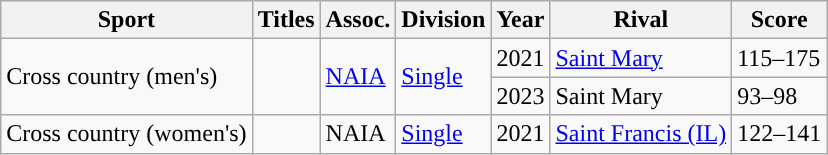<table class="wikitable">
<tr>
<th width=px>Sport</th>
<th width=px>Titles</th>
<th width=px>Assoc.</th>
<th width=px>Division</th>
<th width=px>Year</th>
<th width=px>Rival</th>
<th width=px>Score</th>
</tr>
<tr>
<td rowspan="2">Cross country (men's)</td>
<td rowspan=2></td>
<td rowspan="2"><a href='#'>NAIA</a></td>
<td rowspan="2"><a href='#'>Single</a></td>
<td>2021</td>
<td><a href='#'>Saint Mary</a></td>
<td>115–175</td>
</tr>
<tr>
<td>2023</td>
<td>Saint Mary</td>
<td>93–98</td>
</tr>
<tr>
<td rowspan="1">Cross country (women's)</td>
<td></td>
<td rowspan="1">NAIA</td>
<td rowspan="1"><a href='#'>Single</a></td>
<td>2021</td>
<td><a href='#'>Saint Francis (IL)</a></td>
<td>122–141</td>
</tr>
</table>
